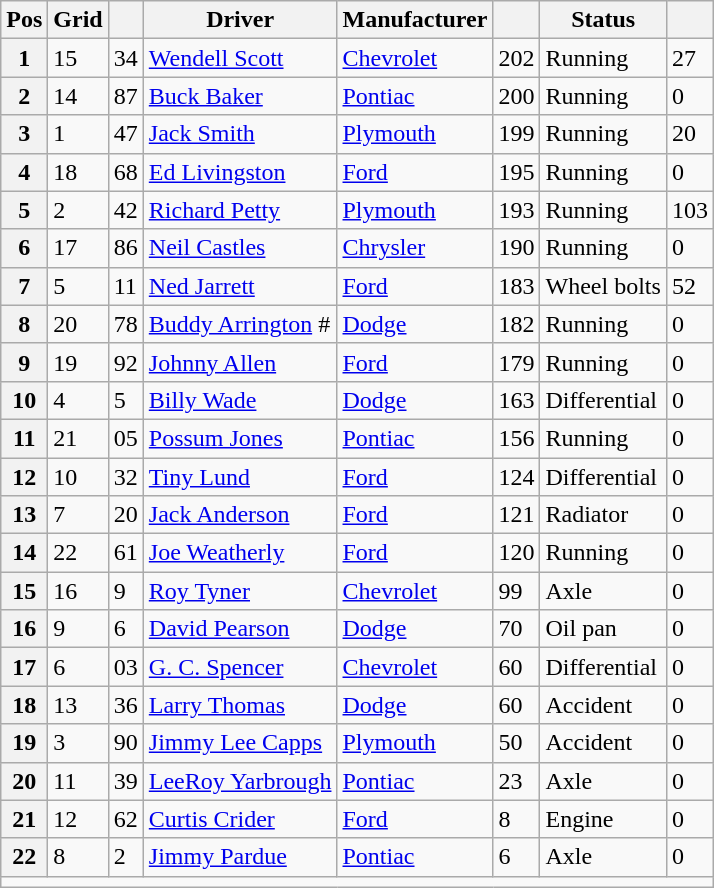<table class="sortable wikitable">
<tr>
<th>Pos</th>
<th>Grid</th>
<th></th>
<th>Driver</th>
<th>Manufacturer</th>
<th></th>
<th>Status</th>
<th></th>
</tr>
<tr>
<th>1</th>
<td>15</td>
<td>34</td>
<td><a href='#'>Wendell Scott</a></td>
<td><a href='#'>Chevrolet</a></td>
<td>202</td>
<td>Running</td>
<td>27</td>
</tr>
<tr>
<th>2</th>
<td>14</td>
<td>87</td>
<td><a href='#'>Buck Baker</a></td>
<td><a href='#'>Pontiac</a></td>
<td>200</td>
<td>Running</td>
<td>0</td>
</tr>
<tr>
<th>3</th>
<td>1</td>
<td>47</td>
<td><a href='#'>Jack Smith</a></td>
<td><a href='#'>Plymouth</a></td>
<td>199</td>
<td>Running</td>
<td>20</td>
</tr>
<tr>
<th>4</th>
<td>18</td>
<td>68</td>
<td><a href='#'>Ed Livingston</a></td>
<td><a href='#'>Ford</a></td>
<td>195</td>
<td>Running</td>
<td>0</td>
</tr>
<tr>
<th>5</th>
<td>2</td>
<td>42</td>
<td><a href='#'>Richard Petty</a></td>
<td><a href='#'>Plymouth</a></td>
<td>193</td>
<td>Running</td>
<td>103</td>
</tr>
<tr>
<th>6</th>
<td>17</td>
<td>86</td>
<td><a href='#'>Neil Castles</a></td>
<td><a href='#'>Chrysler</a></td>
<td>190</td>
<td>Running</td>
<td>0</td>
</tr>
<tr>
<th>7</th>
<td>5</td>
<td>11</td>
<td><a href='#'>Ned Jarrett</a></td>
<td><a href='#'>Ford</a></td>
<td>183</td>
<td>Wheel bolts</td>
<td>52</td>
</tr>
<tr>
<th>8</th>
<td>20</td>
<td>78</td>
<td><a href='#'>Buddy Arrington</a> #</td>
<td><a href='#'>Dodge</a></td>
<td>182</td>
<td>Running</td>
<td>0</td>
</tr>
<tr>
<th>9</th>
<td>19</td>
<td>92</td>
<td><a href='#'>Johnny Allen</a></td>
<td><a href='#'>Ford</a></td>
<td>179</td>
<td>Running</td>
<td>0</td>
</tr>
<tr>
<th>10</th>
<td>4</td>
<td>5</td>
<td><a href='#'>Billy Wade</a></td>
<td><a href='#'>Dodge</a></td>
<td>163</td>
<td>Differential</td>
<td>0</td>
</tr>
<tr>
<th>11</th>
<td>21</td>
<td>05</td>
<td><a href='#'>Possum Jones</a></td>
<td><a href='#'>Pontiac</a></td>
<td>156</td>
<td>Running</td>
<td>0</td>
</tr>
<tr>
<th>12</th>
<td>10</td>
<td>32</td>
<td><a href='#'>Tiny Lund</a></td>
<td><a href='#'>Ford</a></td>
<td>124</td>
<td>Differential</td>
<td>0</td>
</tr>
<tr>
<th>13</th>
<td>7</td>
<td>20</td>
<td><a href='#'>Jack Anderson</a></td>
<td><a href='#'>Ford</a></td>
<td>121</td>
<td>Radiator</td>
<td>0</td>
</tr>
<tr>
<th>14</th>
<td>22</td>
<td>61</td>
<td><a href='#'>Joe Weatherly</a></td>
<td><a href='#'>Ford</a></td>
<td>120</td>
<td>Running</td>
<td>0</td>
</tr>
<tr>
<th>15</th>
<td>16</td>
<td>9</td>
<td><a href='#'>Roy Tyner</a></td>
<td><a href='#'>Chevrolet</a></td>
<td>99</td>
<td>Axle</td>
<td>0</td>
</tr>
<tr>
<th>16</th>
<td>9</td>
<td>6</td>
<td><a href='#'>David Pearson</a></td>
<td><a href='#'>Dodge</a></td>
<td>70</td>
<td>Oil pan</td>
<td>0</td>
</tr>
<tr>
<th>17</th>
<td>6</td>
<td>03</td>
<td><a href='#'>G. C. Spencer</a></td>
<td><a href='#'>Chevrolet</a></td>
<td>60</td>
<td>Differential</td>
<td>0</td>
</tr>
<tr>
<th>18</th>
<td>13</td>
<td>36</td>
<td><a href='#'>Larry Thomas</a></td>
<td><a href='#'>Dodge</a></td>
<td>60</td>
<td>Accident</td>
<td>0</td>
</tr>
<tr>
<th>19</th>
<td>3</td>
<td>90</td>
<td><a href='#'>Jimmy Lee Capps</a></td>
<td><a href='#'>Plymouth</a></td>
<td>50</td>
<td>Accident</td>
<td>0</td>
</tr>
<tr>
<th>20</th>
<td>11</td>
<td>39</td>
<td><a href='#'>LeeRoy Yarbrough</a></td>
<td><a href='#'>Pontiac</a></td>
<td>23</td>
<td>Axle</td>
<td>0</td>
</tr>
<tr>
<th>21</th>
<td>12</td>
<td>62</td>
<td><a href='#'>Curtis Crider</a></td>
<td><a href='#'>Ford</a></td>
<td>8</td>
<td>Engine</td>
<td>0</td>
</tr>
<tr>
<th>22</th>
<td>8</td>
<td>2</td>
<td><a href='#'>Jimmy Pardue</a></td>
<td><a href='#'>Pontiac</a></td>
<td>6</td>
<td>Axle</td>
<td>0</td>
</tr>
<tr class="sortbottom">
<td colspan="8"></td>
</tr>
</table>
